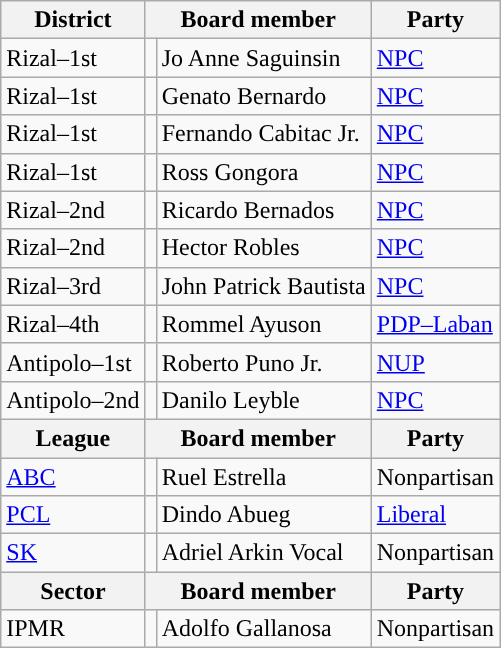<table class="wikitable">
<tr>
<th>District</th>
<th colspan="2">Board member</th>
<th>Party</th>
</tr>
<tr>
<td>Rizal–1st</td>
<td></td>
<td>Jo Anne Saguinsin</td>
<td><a href='#'>NPC</a></td>
</tr>
<tr>
<td>Rizal–1st</td>
<td></td>
<td>Genato Bernardo</td>
<td><a href='#'>NPC</a></td>
</tr>
<tr>
<td>Rizal–1st</td>
<td></td>
<td>Fernando Cabitac Jr.</td>
<td><a href='#'>NPC</a></td>
</tr>
<tr>
<td>Rizal–1st</td>
<td></td>
<td>Ross Gongora</td>
<td><a href='#'>NPC</a></td>
</tr>
<tr>
<td>Rizal–2nd</td>
<td></td>
<td>Ricardo Bernados</td>
<td><a href='#'>NPC</a></td>
</tr>
<tr>
<td>Rizal–2nd</td>
<td></td>
<td>Hector Robles</td>
<td><a href='#'>NPC</a></td>
</tr>
<tr>
<td>Rizal–3rd</td>
<td></td>
<td>John Patrick Bautista</td>
<td><a href='#'>NPC</a></td>
</tr>
<tr>
<td>Rizal–4th</td>
<td></td>
<td>Rommel Ayuson</td>
<td><a href='#'>PDP–Laban</a></td>
</tr>
<tr>
<td>Antipolo–1st</td>
<td></td>
<td>Roberto Puno Jr.</td>
<td><a href='#'>NUP</a></td>
</tr>
<tr>
<td>Antipolo–2nd</td>
<td></td>
<td>Danilo Leyble</td>
<td><a href='#'>NPC</a></td>
</tr>
<tr>
<th>League</th>
<th colspan="2">Board member</th>
<th>Party</th>
</tr>
<tr>
<td><a href='#'>ABC</a></td>
<td></td>
<td>Ruel Estrella</td>
<td>Nonpartisan</td>
</tr>
<tr>
<td><a href='#'>PCL</a></td>
<td></td>
<td>Dindo Abueg</td>
<td><a href='#'>Liberal</a></td>
</tr>
<tr>
<td><a href='#'>SK</a></td>
<td></td>
<td>Adriel Arkin Vocal</td>
<td>Nonpartisan</td>
</tr>
<tr>
<th>Sector</th>
<th colspan="2">Board member</th>
<th>Party</th>
</tr>
<tr>
<td>IPMR</td>
<td></td>
<td>Adolfo Gallanosa</td>
<td>Nonpartisan</td>
</tr>
</table>
